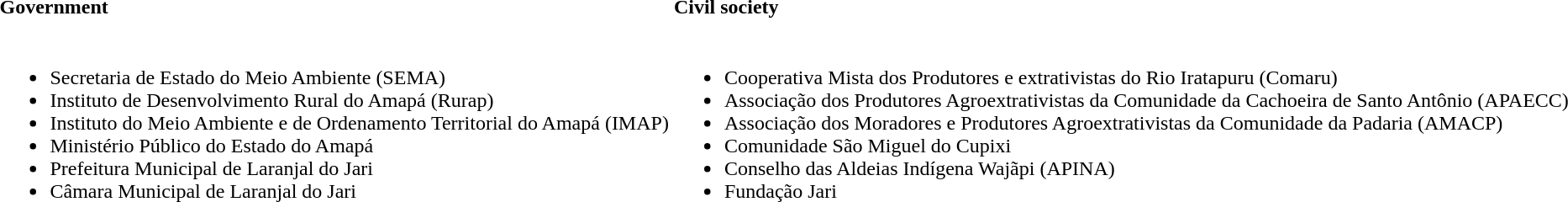<table>
<tr>
<th style="text-align:left;">Government</th>
<th style="text-align:left;">Civil society</th>
</tr>
<tr>
<td><br><ul><li>Secretaria de Estado do Meio Ambiente (SEMA)</li><li>Instituto de Desenvolvimento Rural do Amapá (Rurap)</li><li>Instituto do Meio Ambiente e de Ordenamento Territorial do Amapá (IMAP)</li><li>Ministério Público do Estado do Amapá</li><li>Prefeitura Municipal de Laranjal do Jari</li><li>Câmara Municipal de Laranjal do Jari</li></ul></td>
<td><br><ul><li>Cooperativa Mista dos Produtores e extrativistas do Rio Iratapuru (Comaru)</li><li>Associação dos Produtores Agroextrativistas da Comunidade da Cachoeira de Santo Antônio (APAECC)</li><li>Associação dos Moradores e Produtores Agroextrativistas da Comunidade da Padaria (AMACP)</li><li>Comunidade São Miguel do Cupixi</li><li>Conselho das Aldeias Indígena Wajãpi (APINA)</li><li>Fundação Jari</li></ul></td>
</tr>
</table>
